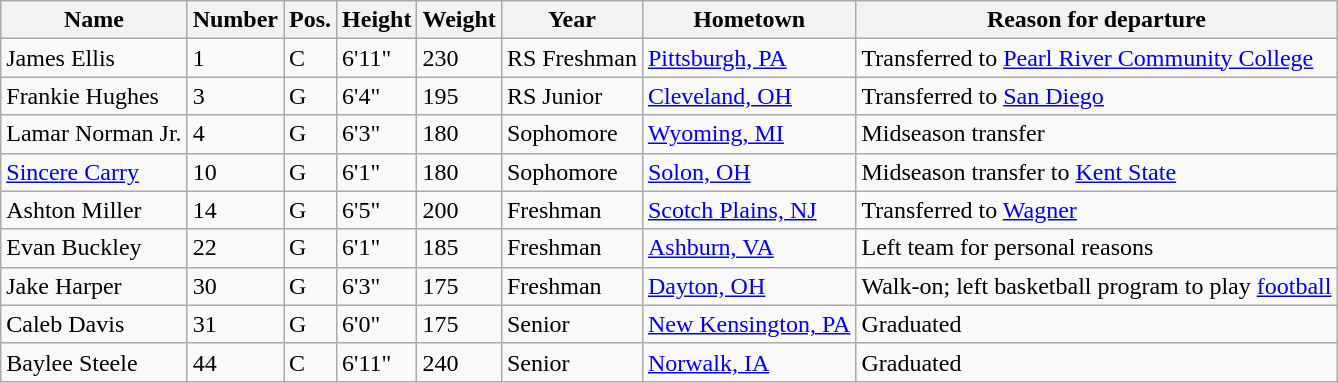<table class="wikitable sortable" border="1">
<tr>
<th>Name</th>
<th>Number</th>
<th>Pos.</th>
<th>Height</th>
<th>Weight</th>
<th>Year</th>
<th>Hometown</th>
<th class="unsortable">Reason for departure</th>
</tr>
<tr>
<td>James Ellis</td>
<td>1</td>
<td>C</td>
<td>6'11"</td>
<td>230</td>
<td>RS Freshman</td>
<td><a href='#'>Pittsburgh, PA</a></td>
<td>Transferred to <a href='#'>Pearl River Community College</a></td>
</tr>
<tr>
<td>Frankie Hughes</td>
<td>3</td>
<td>G</td>
<td>6'4"</td>
<td>195</td>
<td>RS Junior</td>
<td><a href='#'>Cleveland, OH</a></td>
<td>Transferred to <a href='#'>San Diego</a></td>
</tr>
<tr>
<td>Lamar Norman Jr.</td>
<td>4</td>
<td>G</td>
<td>6'3"</td>
<td>180</td>
<td>Sophomore</td>
<td><a href='#'>Wyoming, MI</a></td>
<td>Midseason transfer</td>
</tr>
<tr>
<td><a href='#'>Sincere Carry</a></td>
<td>10</td>
<td>G</td>
<td>6'1"</td>
<td>180</td>
<td>Sophomore</td>
<td><a href='#'>Solon, OH</a></td>
<td>Midseason transfer to <a href='#'>Kent State</a></td>
</tr>
<tr>
<td>Ashton Miller</td>
<td>14</td>
<td>G</td>
<td>6'5"</td>
<td>200</td>
<td>Freshman</td>
<td><a href='#'>Scotch Plains, NJ</a></td>
<td>Transferred to <a href='#'>Wagner</a></td>
</tr>
<tr>
<td>Evan Buckley</td>
<td>22</td>
<td>G</td>
<td>6'1"</td>
<td>185</td>
<td>Freshman</td>
<td><a href='#'>Ashburn, VA</a></td>
<td>Left team for personal reasons</td>
</tr>
<tr>
<td>Jake Harper</td>
<td>30</td>
<td>G</td>
<td>6'3"</td>
<td>175</td>
<td>Freshman</td>
<td><a href='#'>Dayton, OH</a></td>
<td>Walk-on; left basketball program to play <a href='#'>football</a></td>
</tr>
<tr>
<td>Caleb Davis</td>
<td>31</td>
<td>G</td>
<td>6'0"</td>
<td>175</td>
<td>Senior</td>
<td><a href='#'>New Kensington, PA</a></td>
<td>Graduated</td>
</tr>
<tr>
<td>Baylee Steele</td>
<td>44</td>
<td>C</td>
<td>6'11"</td>
<td>240</td>
<td>Senior</td>
<td><a href='#'>Norwalk, IA</a></td>
<td>Graduated</td>
</tr>
</table>
